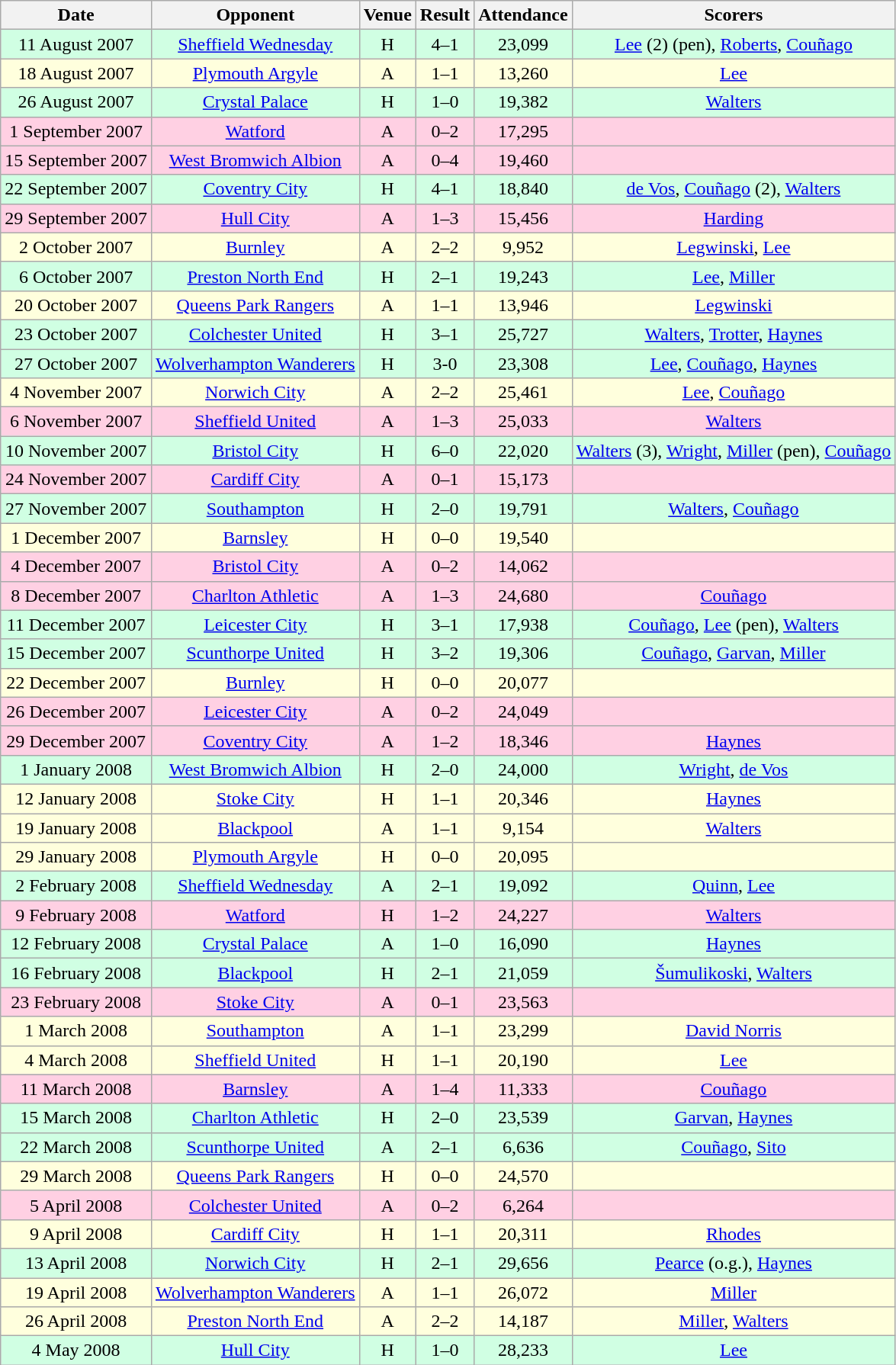<table class="wikitable sortable" style="font-size:100%; text-align:center">
<tr>
<th>Date</th>
<th>Opponent</th>
<th>Venue</th>
<th>Result</th>
<th>Attendance</th>
<th>Scorers</th>
</tr>
<tr style="background-color: #d0ffe3;">
<td>11 August 2007</td>
<td><a href='#'>Sheffield Wednesday</a></td>
<td>H</td>
<td>4–1</td>
<td>23,099</td>
<td><a href='#'>Lee</a> (2) (pen), <a href='#'>Roberts</a>, <a href='#'>Couñago</a></td>
</tr>
<tr style="background-color: #ffffdd;">
<td>18 August 2007</td>
<td><a href='#'>Plymouth Argyle</a></td>
<td>A</td>
<td>1–1</td>
<td>13,260</td>
<td><a href='#'>Lee</a></td>
</tr>
<tr style="background-color: #d0ffe3;">
<td>26 August 2007</td>
<td><a href='#'>Crystal Palace</a></td>
<td>H</td>
<td>1–0</td>
<td>19,382</td>
<td><a href='#'>Walters</a></td>
</tr>
<tr style="background-color: #ffd0e3;">
<td>1 September 2007</td>
<td><a href='#'>Watford</a></td>
<td>A</td>
<td>0–2</td>
<td>17,295</td>
<td></td>
</tr>
<tr style="background-color: #ffd0e3;">
<td>15 September 2007</td>
<td><a href='#'>West Bromwich Albion</a></td>
<td>A</td>
<td>0–4</td>
<td>19,460</td>
<td></td>
</tr>
<tr style="background-color: #d0ffe3;">
<td>22 September 2007</td>
<td><a href='#'>Coventry City</a></td>
<td>H</td>
<td>4–1</td>
<td>18,840</td>
<td><a href='#'>de Vos</a>, <a href='#'>Couñago</a> (2), <a href='#'>Walters</a></td>
</tr>
<tr style="background-color: #ffd0e3;">
<td>29 September 2007</td>
<td><a href='#'>Hull City</a></td>
<td>A</td>
<td>1–3</td>
<td>15,456</td>
<td><a href='#'>Harding</a></td>
</tr>
<tr style="background-color: #ffffdd;">
<td>2 October 2007</td>
<td><a href='#'>Burnley</a></td>
<td>A</td>
<td>2–2</td>
<td>9,952</td>
<td><a href='#'>Legwinski</a>, <a href='#'>Lee</a></td>
</tr>
<tr style="background-color: #d0ffe3;">
<td>6 October 2007</td>
<td><a href='#'>Preston North End</a></td>
<td>H</td>
<td>2–1</td>
<td>19,243</td>
<td><a href='#'>Lee</a>, <a href='#'>Miller</a></td>
</tr>
<tr style="background-color: #ffffdd;">
<td>20 October 2007</td>
<td><a href='#'>Queens Park Rangers</a></td>
<td>A</td>
<td>1–1</td>
<td>13,946</td>
<td><a href='#'>Legwinski</a></td>
</tr>
<tr style="background-color: #d0ffe3;">
<td>23 October 2007</td>
<td><a href='#'>Colchester United</a></td>
<td>H</td>
<td>3–1</td>
<td>25,727</td>
<td><a href='#'>Walters</a>, <a href='#'>Trotter</a>, <a href='#'>Haynes</a></td>
</tr>
<tr style="background-color: #d0ffe3;">
<td>27 October 2007</td>
<td><a href='#'>Wolverhampton Wanderers</a></td>
<td>H</td>
<td>3-0</td>
<td>23,308</td>
<td><a href='#'>Lee</a>, <a href='#'>Couñago</a>, <a href='#'>Haynes</a></td>
</tr>
<tr style="background-color: #ffffdd;">
<td>4 November 2007</td>
<td><a href='#'>Norwich City</a></td>
<td>A</td>
<td>2–2</td>
<td>25,461</td>
<td><a href='#'>Lee</a>, <a href='#'>Couñago</a></td>
</tr>
<tr style="background-color: #ffd0e3;">
<td>6 November 2007</td>
<td><a href='#'>Sheffield United</a></td>
<td>A</td>
<td>1–3</td>
<td>25,033</td>
<td><a href='#'>Walters</a></td>
</tr>
<tr style="background-color: #d0ffe3;">
<td>10 November 2007</td>
<td><a href='#'>Bristol City</a></td>
<td>H</td>
<td>6–0</td>
<td>22,020</td>
<td><a href='#'>Walters</a> (3), <a href='#'>Wright</a>, <a href='#'>Miller</a> (pen), <a href='#'>Couñago</a></td>
</tr>
<tr style="background-color: #ffd0e3;">
<td>24 November 2007</td>
<td><a href='#'>Cardiff City</a></td>
<td>A</td>
<td>0–1</td>
<td>15,173</td>
<td></td>
</tr>
<tr style="background-color: #d0ffe3;">
<td>27 November 2007</td>
<td><a href='#'>Southampton</a></td>
<td>H</td>
<td>2–0</td>
<td>19,791</td>
<td><a href='#'>Walters</a>, <a href='#'>Couñago</a></td>
</tr>
<tr style="background-color: #ffffdd;">
<td>1 December 2007</td>
<td><a href='#'>Barnsley</a></td>
<td>H</td>
<td>0–0</td>
<td>19,540</td>
<td></td>
</tr>
<tr style="background-color: #ffd0e3;">
<td>4 December 2007</td>
<td><a href='#'>Bristol City</a></td>
<td>A</td>
<td>0–2</td>
<td>14,062</td>
<td></td>
</tr>
<tr style="background-color: #ffd0e3;">
<td>8 December 2007</td>
<td><a href='#'>Charlton Athletic</a></td>
<td>A</td>
<td>1–3</td>
<td>24,680</td>
<td><a href='#'>Couñago</a></td>
</tr>
<tr style="background-color: #d0ffe3;">
<td>11 December 2007</td>
<td><a href='#'>Leicester City</a></td>
<td>H</td>
<td>3–1</td>
<td>17,938</td>
<td><a href='#'>Couñago</a>, <a href='#'>Lee</a> (pen), <a href='#'>Walters</a></td>
</tr>
<tr style="background-color: #d0ffe3;">
<td>15 December 2007</td>
<td><a href='#'>Scunthorpe United</a></td>
<td>H</td>
<td>3–2</td>
<td>19,306</td>
<td><a href='#'>Couñago</a>, <a href='#'>Garvan</a>, <a href='#'>Miller</a></td>
</tr>
<tr style="background-color: #ffffdd;">
<td>22 December 2007</td>
<td><a href='#'>Burnley</a></td>
<td>H</td>
<td>0–0</td>
<td>20,077</td>
<td></td>
</tr>
<tr style="background-color: #ffd0e3;">
<td>26 December 2007</td>
<td><a href='#'>Leicester City</a></td>
<td>A</td>
<td>0–2</td>
<td>24,049</td>
<td></td>
</tr>
<tr style="background-color: #ffd0e3;">
<td>29 December 2007</td>
<td><a href='#'>Coventry City</a></td>
<td>A</td>
<td>1–2</td>
<td>18,346</td>
<td><a href='#'>Haynes</a></td>
</tr>
<tr style="background-color: #d0ffe3;">
<td>1 January 2008</td>
<td><a href='#'>West Bromwich Albion</a></td>
<td>H</td>
<td>2–0</td>
<td>24,000</td>
<td><a href='#'>Wright</a>, <a href='#'>de Vos</a></td>
</tr>
<tr style="background-color: #ffffdd;">
<td>12 January 2008</td>
<td><a href='#'>Stoke City</a></td>
<td>H</td>
<td>1–1</td>
<td>20,346</td>
<td><a href='#'>Haynes</a></td>
</tr>
<tr style="background-color: #ffffdd;">
<td>19 January 2008</td>
<td><a href='#'>Blackpool</a></td>
<td>A</td>
<td>1–1</td>
<td>9,154</td>
<td><a href='#'>Walters</a></td>
</tr>
<tr style="background-color: #ffffdd;">
<td>29 January 2008</td>
<td><a href='#'>Plymouth Argyle</a></td>
<td>H</td>
<td>0–0</td>
<td>20,095</td>
<td></td>
</tr>
<tr style="background-color: #d0ffe3;">
<td>2 February 2008</td>
<td><a href='#'>Sheffield Wednesday</a></td>
<td>A</td>
<td>2–1</td>
<td>19,092</td>
<td><a href='#'>Quinn</a>, <a href='#'>Lee</a></td>
</tr>
<tr style="background-color: #ffd0e3;">
<td>9 February 2008</td>
<td><a href='#'>Watford</a></td>
<td>H</td>
<td>1–2</td>
<td>24,227</td>
<td><a href='#'>Walters</a></td>
</tr>
<tr style="background-color: #d0ffe3;">
<td>12 February 2008</td>
<td><a href='#'>Crystal Palace</a></td>
<td>A</td>
<td>1–0</td>
<td>16,090</td>
<td><a href='#'>Haynes</a></td>
</tr>
<tr style="background-color: #d0ffe3;">
<td>16 February 2008</td>
<td><a href='#'>Blackpool</a></td>
<td>H</td>
<td>2–1</td>
<td>21,059</td>
<td><a href='#'>Šumulikoski</a>, <a href='#'>Walters</a></td>
</tr>
<tr style="background-color: #ffd0e3;">
<td>23 February 2008</td>
<td><a href='#'>Stoke City</a></td>
<td>A</td>
<td>0–1</td>
<td>23,563</td>
<td></td>
</tr>
<tr style="background-color: #ffffdd;">
<td>1 March 2008</td>
<td><a href='#'>Southampton</a></td>
<td>A</td>
<td>1–1</td>
<td>23,299</td>
<td><a href='#'>David Norris</a></td>
</tr>
<tr style="background-color: #ffffdd;">
<td>4 March 2008</td>
<td><a href='#'>Sheffield United</a></td>
<td>H</td>
<td>1–1</td>
<td>20,190</td>
<td><a href='#'>Lee</a></td>
</tr>
<tr style="background-color: #ffd0e3;">
<td>11 March 2008</td>
<td><a href='#'>Barnsley</a></td>
<td>A</td>
<td>1–4</td>
<td>11,333</td>
<td><a href='#'>Couñago</a></td>
</tr>
<tr style="background-color: #d0ffe3;">
<td>15 March 2008</td>
<td><a href='#'>Charlton Athletic</a></td>
<td>H</td>
<td>2–0</td>
<td>23,539</td>
<td><a href='#'>Garvan</a>, <a href='#'>Haynes</a></td>
</tr>
<tr style="background-color: #d0ffe3;">
<td>22 March 2008</td>
<td><a href='#'>Scunthorpe United</a></td>
<td>A</td>
<td>2–1</td>
<td>6,636</td>
<td><a href='#'>Couñago</a>, <a href='#'>Sito</a></td>
</tr>
<tr style="background-color: #ffffdd;">
<td>29 March 2008</td>
<td><a href='#'>Queens Park Rangers</a></td>
<td>H</td>
<td>0–0</td>
<td>24,570</td>
<td></td>
</tr>
<tr style="background-color: #ffd0e3;">
<td>5 April 2008</td>
<td><a href='#'>Colchester United</a></td>
<td>A</td>
<td>0–2</td>
<td>6,264</td>
<td></td>
</tr>
<tr style="background-color: #ffffdd;">
<td>9 April 2008</td>
<td><a href='#'>Cardiff City</a></td>
<td>H</td>
<td>1–1</td>
<td>20,311</td>
<td><a href='#'>Rhodes</a></td>
</tr>
<tr style="background-color: #d0ffe3;">
<td>13 April 2008</td>
<td><a href='#'>Norwich City</a></td>
<td>H</td>
<td>2–1</td>
<td>29,656</td>
<td><a href='#'>Pearce</a> (o.g.), <a href='#'>Haynes</a></td>
</tr>
<tr style="background-color: #ffffdd;">
<td>19 April 2008</td>
<td><a href='#'>Wolverhampton Wanderers</a></td>
<td>A</td>
<td>1–1</td>
<td>26,072</td>
<td><a href='#'>Miller</a></td>
</tr>
<tr style="background-color: #ffffdd;">
<td>26 April 2008</td>
<td><a href='#'>Preston North End</a></td>
<td>A</td>
<td>2–2</td>
<td>14,187</td>
<td><a href='#'>Miller</a>, <a href='#'>Walters</a></td>
</tr>
<tr style="background-color: #d0ffe3;">
<td>4 May 2008</td>
<td><a href='#'>Hull City</a></td>
<td>H</td>
<td>1–0</td>
<td>28,233</td>
<td><a href='#'>Lee</a></td>
</tr>
</table>
